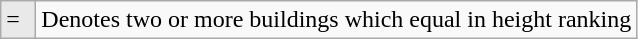<table class="wikitable">
<tr>
<td style="background:#e9e9e9; width:1em;">=</td>
<td>Denotes two or more buildings which equal in height ranking</td>
</tr>
</table>
